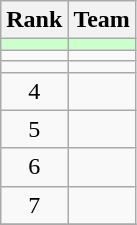<table class="wikitable">
<tr>
<th>Rank</th>
<th>Team</th>
</tr>
<tr bgcolor=#ccffcc>
<td align=center></td>
<td></td>
</tr>
<tr>
<td align=center></td>
<td></td>
</tr>
<tr>
<td align=center></td>
<td></td>
</tr>
<tr>
<td align=center>4</td>
<td></td>
</tr>
<tr>
<td align=center>5</td>
<td></td>
</tr>
<tr>
<td align=center>6</td>
<td></td>
</tr>
<tr>
<td align=center>7</td>
<td></td>
</tr>
<tr>
</tr>
</table>
